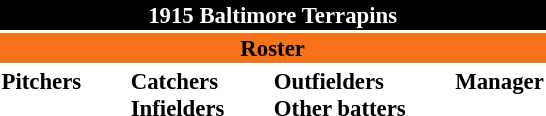<table class="toccolours" style="font-size: 95%;">
<tr>
<th colspan="10" style="background-color: black; color: white; text-align: center;">1915 Baltimore Terrapins</th>
</tr>
<tr>
<td colspan="10" style="background-color: #F87217; color: black; text-align: center;"><strong>Roster</strong></td>
</tr>
<tr>
<td valign="top"><strong>Pitchers</strong><br>











</td>
<td width="25px"></td>
<td valign="top"><strong>Catchers</strong><br>




<strong>Infielders</strong>













</td>
<td width="25px"></td>
<td valign="top"><strong>Outfielders</strong><br>





<strong>Other batters</strong>
</td>
<td width="25px"></td>
<td valign="top"><strong>Manager</strong><br></td>
</tr>
</table>
